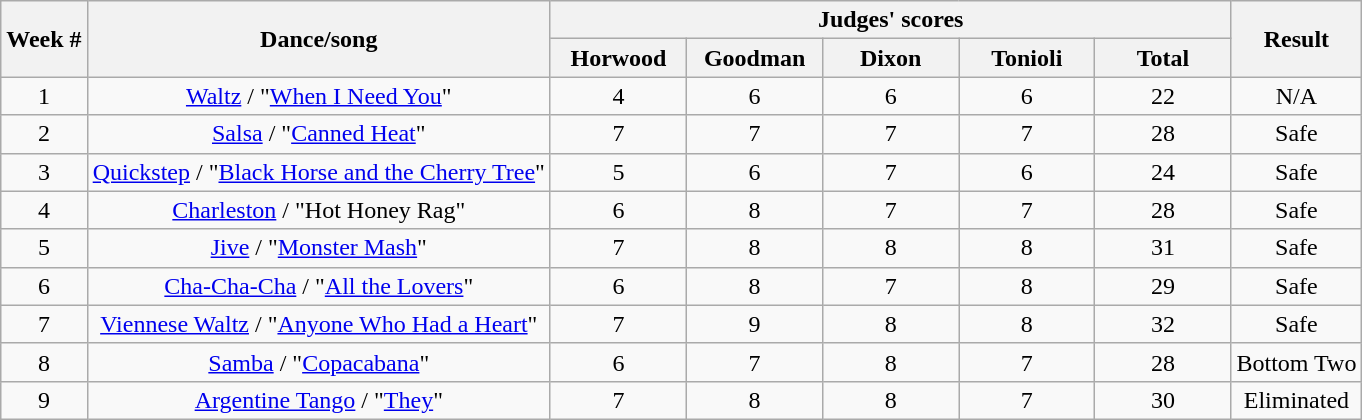<table class="wikitable" style="text-align:center;">
<tr>
<th rowspan="2">Week #</th>
<th rowspan="2">Dance/song</th>
<th colspan="5">Judges' scores</th>
<th rowspan="2">Result</th>
</tr>
<tr>
<th style="width:10%;">Horwood</th>
<th style="width:10%;">Goodman</th>
<th style="width:10%;">Dixon</th>
<th style="width:10%;">Tonioli</th>
<th style="width:10%;">Total</th>
</tr>
<tr>
<td>1</td>
<td><a href='#'>Waltz</a> / "<a href='#'>When I Need You</a>"</td>
<td>4</td>
<td>6</td>
<td>6</td>
<td>6</td>
<td>22</td>
<td>N/A</td>
</tr>
<tr>
<td>2</td>
<td><a href='#'>Salsa</a> / "<a href='#'>Canned Heat</a>"</td>
<td>7</td>
<td>7</td>
<td>7</td>
<td>7</td>
<td>28</td>
<td>Safe</td>
</tr>
<tr>
<td>3</td>
<td><a href='#'>Quickstep</a> / "<a href='#'>Black Horse and the Cherry Tree</a>"</td>
<td>5</td>
<td>6</td>
<td>7</td>
<td>6</td>
<td>24</td>
<td>Safe</td>
</tr>
<tr>
<td>4</td>
<td><a href='#'>Charleston</a> / "Hot Honey Rag"</td>
<td>6</td>
<td>8</td>
<td>7</td>
<td>7</td>
<td>28</td>
<td>Safe</td>
</tr>
<tr>
<td>5</td>
<td><a href='#'>Jive</a> / "<a href='#'>Monster Mash</a>"</td>
<td>7</td>
<td>8</td>
<td>8</td>
<td>8</td>
<td>31</td>
<td>Safe</td>
</tr>
<tr>
<td>6</td>
<td><a href='#'>Cha-Cha-Cha</a> / "<a href='#'>All the Lovers</a>"</td>
<td>6</td>
<td>8</td>
<td>7</td>
<td>8</td>
<td>29</td>
<td>Safe</td>
</tr>
<tr>
<td>7</td>
<td><a href='#'>Viennese Waltz</a> / "<a href='#'>Anyone Who Had a Heart</a>"</td>
<td>7</td>
<td>9</td>
<td>8</td>
<td>8</td>
<td>32</td>
<td>Safe</td>
</tr>
<tr>
<td>8</td>
<td><a href='#'>Samba</a> / "<a href='#'>Copacabana</a>"</td>
<td>6</td>
<td>7</td>
<td>8</td>
<td>7</td>
<td>28</td>
<td>Bottom Two</td>
</tr>
<tr>
<td>9</td>
<td><a href='#'>Argentine Tango</a> / "<a href='#'>They</a>"</td>
<td>7</td>
<td>8</td>
<td>8</td>
<td>7</td>
<td>30</td>
<td>Eliminated</td>
</tr>
</table>
